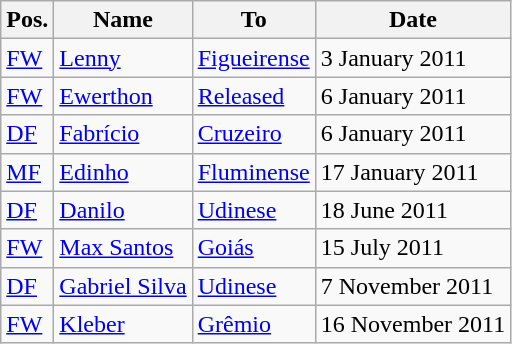<table class="wikitable">
<tr>
<th>Pos.</th>
<th>Name</th>
<th>To</th>
<th>Date</th>
</tr>
<tr>
<td><a href='#'>FW</a></td>
<td> <a href='#'>Lenny</a></td>
<td> <a href='#'>Figueirense</a></td>
<td>3 January 2011</td>
</tr>
<tr>
<td><a href='#'>FW</a></td>
<td> <a href='#'>Ewerthon</a></td>
<td><a href='#'>Released</a></td>
<td>6 January 2011</td>
</tr>
<tr>
<td><a href='#'>DF</a></td>
<td> <a href='#'>Fabrício</a></td>
<td> <a href='#'>Cruzeiro</a></td>
<td>6 January 2011</td>
</tr>
<tr>
<td><a href='#'>MF</a></td>
<td> <a href='#'>Edinho</a></td>
<td> <a href='#'>Fluminense</a></td>
<td>17 January 2011</td>
</tr>
<tr>
<td><a href='#'>DF</a></td>
<td> <a href='#'>Danilo</a></td>
<td> <a href='#'>Udinese</a></td>
<td>18 June 2011</td>
</tr>
<tr>
<td><a href='#'>FW</a></td>
<td> <a href='#'>Max Santos</a></td>
<td> <a href='#'>Goiás</a></td>
<td>15 July 2011</td>
</tr>
<tr>
<td><a href='#'>DF</a></td>
<td> <a href='#'>Gabriel Silva</a></td>
<td> <a href='#'>Udinese</a></td>
<td>7 November 2011</td>
</tr>
<tr>
<td><a href='#'>FW</a></td>
<td> <a href='#'>Kleber</a></td>
<td> <a href='#'>Grêmio</a></td>
<td>16 November 2011</td>
</tr>
</table>
